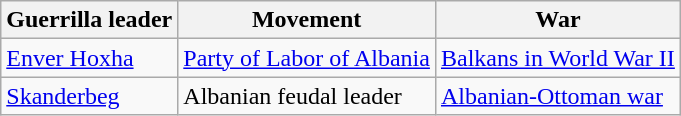<table class="wikitable">
<tr>
<th>Guerrilla leader</th>
<th>Movement</th>
<th>War</th>
</tr>
<tr>
<td><a href='#'>Enver Hoxha</a></td>
<td><a href='#'>Party of Labor of Albania</a></td>
<td><a href='#'>Balkans in World War II</a></td>
</tr>
<tr>
<td><a href='#'>Skanderbeg</a></td>
<td>Albanian feudal leader</td>
<td><a href='#'>Albanian-Ottoman war</a></td>
</tr>
</table>
